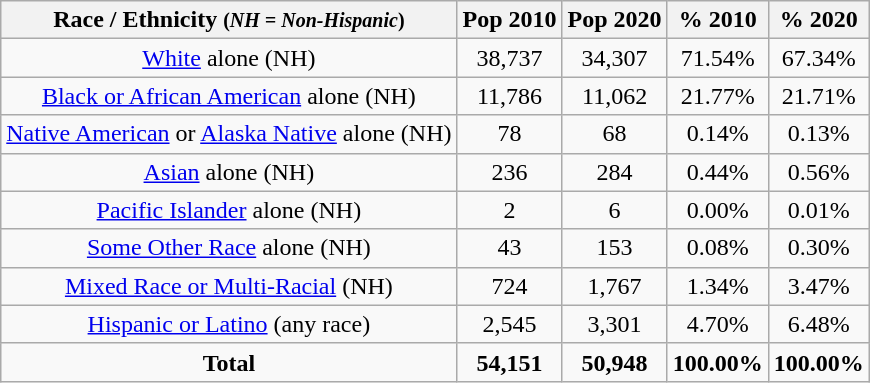<table class="wikitable" style="text-align:center;">
<tr>
<th>Race / Ethnicity <small>(<em>NH = Non-Hispanic</em>)</small></th>
<th>Pop 2010</th>
<th>Pop 2020</th>
<th>% 2010</th>
<th>% 2020</th>
</tr>
<tr>
<td><a href='#'>White</a> alone (NH)</td>
<td>38,737</td>
<td>34,307</td>
<td>71.54%</td>
<td>67.34%</td>
</tr>
<tr>
<td><a href='#'>Black or African American</a> alone (NH)</td>
<td>11,786</td>
<td>11,062</td>
<td>21.77%</td>
<td>21.71%</td>
</tr>
<tr>
<td><a href='#'>Native American</a> or <a href='#'>Alaska Native</a> alone (NH)</td>
<td>78</td>
<td>68</td>
<td>0.14%</td>
<td>0.13%</td>
</tr>
<tr>
<td><a href='#'>Asian</a> alone (NH)</td>
<td>236</td>
<td>284</td>
<td>0.44%</td>
<td>0.56%</td>
</tr>
<tr>
<td><a href='#'>Pacific Islander</a> alone (NH)</td>
<td>2</td>
<td>6</td>
<td>0.00%</td>
<td>0.01%</td>
</tr>
<tr>
<td><a href='#'>Some Other Race</a> alone (NH)</td>
<td>43</td>
<td>153</td>
<td>0.08%</td>
<td>0.30%</td>
</tr>
<tr>
<td><a href='#'>Mixed Race or Multi-Racial</a> (NH)</td>
<td>724</td>
<td>1,767</td>
<td>1.34%</td>
<td>3.47%</td>
</tr>
<tr>
<td><a href='#'>Hispanic or Latino</a> (any race)</td>
<td>2,545</td>
<td>3,301</td>
<td>4.70%</td>
<td>6.48%</td>
</tr>
<tr>
<td><strong>Total</strong></td>
<td><strong>54,151</strong></td>
<td><strong>50,948</strong></td>
<td><strong>100.00%</strong></td>
<td><strong>100.00%</strong></td>
</tr>
</table>
